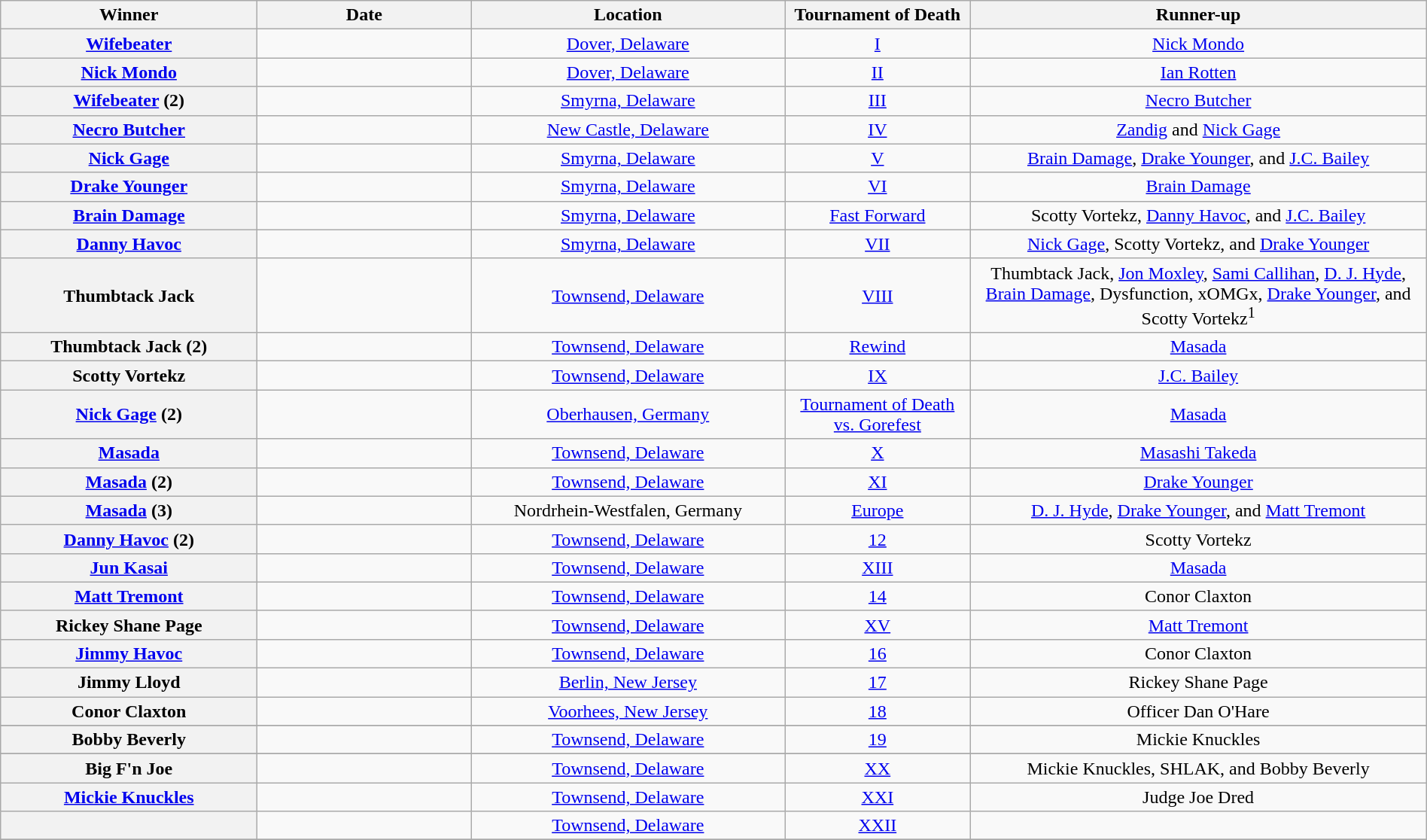<table class="wikitable plainrowheaders" style="width:100%; text-align:center;">
<tr>
<th width=18%>Winner</th>
<th width=15%>Date</th>
<th width=22%>Location</th>
<th width=13%>Tournament of Death</th>
<th width=40%>Runner-up</th>
</tr>
<tr>
<th scope="row"><a href='#'>Wifebeater</a></th>
<td></td>
<td><a href='#'>Dover, Delaware</a></td>
<td><a href='#'>I</a></td>
<td><a href='#'>Nick Mondo</a></td>
</tr>
<tr>
<th scope="row"><a href='#'>Nick Mondo</a></th>
<td></td>
<td><a href='#'>Dover, Delaware</a></td>
<td><a href='#'>II</a></td>
<td><a href='#'>Ian Rotten</a></td>
</tr>
<tr>
<th scope="row"><a href='#'>Wifebeater</a> (2)</th>
<td></td>
<td><a href='#'>Smyrna, Delaware</a></td>
<td><a href='#'>III</a></td>
<td><a href='#'>Necro Butcher</a></td>
</tr>
<tr>
<th scope="row"><a href='#'>Necro Butcher</a></th>
<td></td>
<td><a href='#'>New Castle, Delaware</a></td>
<td><a href='#'>IV</a></td>
<td><a href='#'>Zandig</a> and <a href='#'>Nick Gage</a></td>
</tr>
<tr>
<th scope="row"><a href='#'>Nick Gage</a></th>
<td></td>
<td><a href='#'>Smyrna, Delaware</a></td>
<td><a href='#'>V</a></td>
<td><a href='#'>Brain Damage</a>, <a href='#'>Drake Younger</a>, and <a href='#'>J.C. Bailey</a></td>
</tr>
<tr>
<th scope="row"><a href='#'>Drake Younger</a></th>
<td></td>
<td><a href='#'>Smyrna, Delaware</a></td>
<td><a href='#'>VI</a></td>
<td><a href='#'>Brain Damage</a></td>
</tr>
<tr>
<th scope="row"><a href='#'>Brain Damage</a></th>
<td></td>
<td><a href='#'>Smyrna, Delaware</a></td>
<td><a href='#'>Fast Forward</a></td>
<td>Scotty Vortekz, <a href='#'>Danny Havoc</a>, and <a href='#'>J.C. Bailey</a></td>
</tr>
<tr>
<th scope="row"><a href='#'>Danny Havoc</a></th>
<td></td>
<td><a href='#'>Smyrna, Delaware</a></td>
<td><a href='#'>VII</a></td>
<td><a href='#'>Nick Gage</a>, Scotty Vortekz, and <a href='#'>Drake Younger</a></td>
</tr>
<tr>
<th scope="row">Thumbtack Jack</th>
<td></td>
<td><a href='#'>Townsend, Delaware</a></td>
<td><a href='#'>VIII</a></td>
<td>Thumbtack Jack, <a href='#'>Jon Moxley</a>, <a href='#'>Sami Callihan</a>, <a href='#'>D. J. Hyde</a>, <a href='#'>Brain Damage</a>, Dysfunction, xOMGx, <a href='#'>Drake Younger</a>, and Scotty Vortekz<sup>1</sup></td>
</tr>
<tr>
<th scope="row">Thumbtack Jack (2)</th>
<td></td>
<td><a href='#'>Townsend, Delaware</a></td>
<td><a href='#'>Rewind</a></td>
<td><a href='#'>Masada</a></td>
</tr>
<tr>
<th scope="row">Scotty Vortekz</th>
<td></td>
<td><a href='#'>Townsend, Delaware</a></td>
<td><a href='#'>IX</a></td>
<td><a href='#'>J.C. Bailey</a></td>
</tr>
<tr>
<th scope="row"><a href='#'>Nick Gage</a> (2)</th>
<td></td>
<td><a href='#'>Oberhausen, Germany</a></td>
<td><a href='#'>Tournament of Death vs. Gorefest</a></td>
<td><a href='#'>Masada</a></td>
</tr>
<tr>
<th scope="row"><a href='#'>Masada</a></th>
<td></td>
<td><a href='#'>Townsend, Delaware</a></td>
<td><a href='#'>X</a></td>
<td><a href='#'>Masashi Takeda</a></td>
</tr>
<tr>
<th scope="row"><a href='#'>Masada</a> (2)</th>
<td></td>
<td><a href='#'>Townsend, Delaware</a></td>
<td><a href='#'>XI</a></td>
<td><a href='#'>Drake Younger</a></td>
</tr>
<tr>
<th scope="row"><a href='#'>Masada</a> (3)</th>
<td></td>
<td>Nordrhein-Westfalen, Germany</td>
<td><a href='#'>Europe</a></td>
<td><a href='#'>D. J. Hyde</a>, <a href='#'>Drake Younger</a>, and <a href='#'>Matt Tremont</a></td>
</tr>
<tr>
<th scope="row"><a href='#'>Danny Havoc</a> (2)</th>
<td></td>
<td><a href='#'>Townsend, Delaware</a></td>
<td><a href='#'>12</a></td>
<td>Scotty Vortekz</td>
</tr>
<tr>
<th scope="row"><a href='#'>Jun Kasai</a></th>
<td></td>
<td><a href='#'>Townsend, Delaware</a></td>
<td><a href='#'>XIII</a></td>
<td><a href='#'>Masada</a></td>
</tr>
<tr>
<th scope="row"><a href='#'>Matt Tremont</a></th>
<td></td>
<td><a href='#'>Townsend, Delaware</a></td>
<td><a href='#'>14</a></td>
<td>Conor Claxton</td>
</tr>
<tr>
<th scope="row">Rickey Shane Page</th>
<td></td>
<td><a href='#'>Townsend, Delaware</a></td>
<td><a href='#'>XV</a></td>
<td><a href='#'>Matt Tremont</a></td>
</tr>
<tr>
<th scope="row"><a href='#'>Jimmy Havoc</a></th>
<td></td>
<td><a href='#'>Townsend, Delaware</a></td>
<td><a href='#'>16</a></td>
<td>Conor Claxton</td>
</tr>
<tr>
<th scope="row">Jimmy Lloyd</th>
<td></td>
<td><a href='#'>Berlin, New Jersey</a></td>
<td><a href='#'>17</a></td>
<td>Rickey Shane Page</td>
</tr>
<tr>
<th scope="row">Conor Claxton</th>
<td></td>
<td><a href='#'>Voorhees, New Jersey</a></td>
<td><a href='#'>18</a></td>
<td>Officer Dan O'Hare</td>
</tr>
<tr>
</tr>
<tr>
<th scope="row">Bobby Beverly</th>
<td></td>
<td><a href='#'>Townsend, Delaware</a></td>
<td><a href='#'>19</a></td>
<td>Mickie Knuckles</td>
</tr>
<tr>
</tr>
<tr>
<th scope="row">Big F'n Joe</th>
<td></td>
<td><a href='#'>Townsend, Delaware</a></td>
<td><a href='#'>XX</a></td>
<td>Mickie Knuckles, SHLAK, and Bobby Beverly</td>
</tr>
<tr>
<th scope="row"><a href='#'>Mickie Knuckles</a></th>
<td></td>
<td><a href='#'>Townsend, Delaware</a></td>
<td><a href='#'>XXI</a></td>
<td>Judge Joe Dred</td>
</tr>
<tr>
<th scope="row"></th>
<td></td>
<td><a href='#'>Townsend, Delaware</a></td>
<td><a href='#'>XXII</a></td>
<td></td>
</tr>
<tr>
</tr>
</table>
